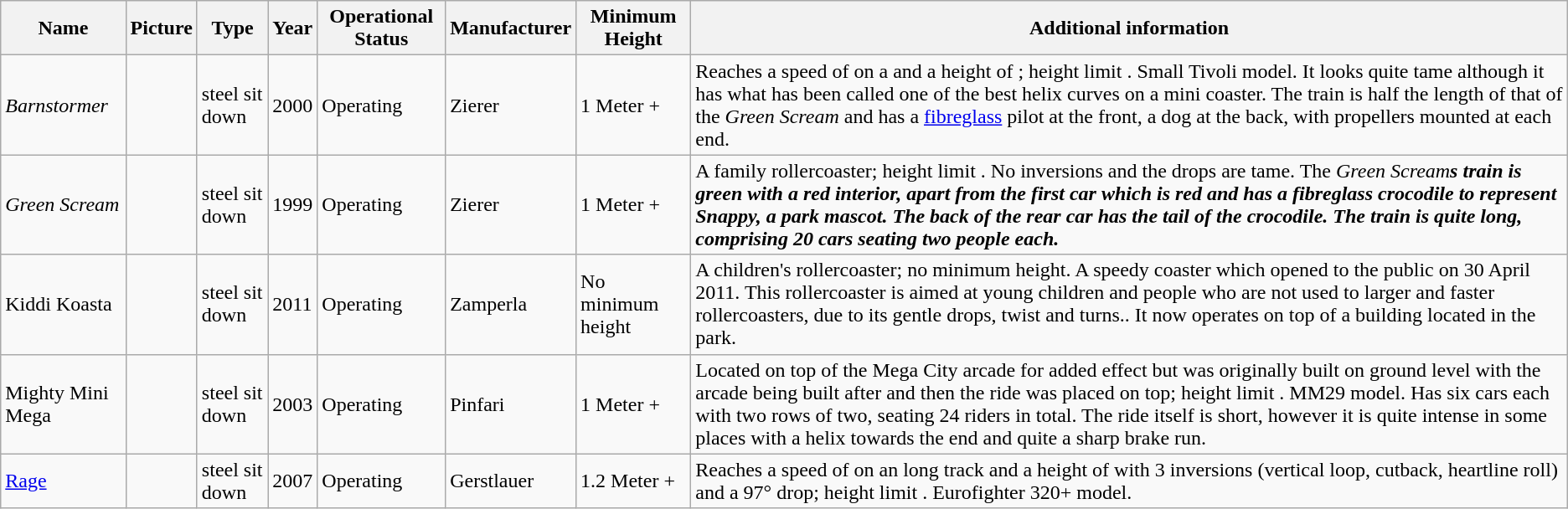<table class="wikitable sortable">
<tr>
<th>Name</th>
<th class="unsortable">Picture</th>
<th>Type</th>
<th>Year</th>
<th class="unsortable">Operational Status</th>
<th>Manufacturer</th>
<th>Minimum Height</th>
<th class="unsortable">Additional information</th>
</tr>
<tr>
<td><em>Barnstormer</em></td>
<td></td>
<td>steel sit down</td>
<td>2000</td>
<td>Operating</td>
<td>Zierer</td>
<td>1 Meter +</td>
<td>Reaches a speed of  on a  and a height of ; height limit . Small Tivoli model. It looks quite tame although it has what has been called one of the best helix curves on a mini coaster. The train is half the length of that of the <em>Green Scream</em> and has a <a href='#'>fibreglass</a> pilot at the front, a dog at the back, with propellers mounted at each end.</td>
</tr>
<tr>
<td><em>Green Scream</em></td>
<td></td>
<td>steel sit down</td>
<td>1999</td>
<td>Operating</td>
<td>Zierer</td>
<td>1 Meter +</td>
<td>A family rollercoaster; height limit . No inversions and the drops are tame. The <em>Green Scream<strong>s train is green with a red interior, apart from the first car which is red and has a fibreglass crocodile to represent Snappy, a park mascot. The back of the rear car has the tail of the crocodile. The train is quite long, comprising 20 cars seating two people each.</td>
</tr>
<tr>
<td></em>Kiddi Koasta<em></td>
<td></td>
<td>steel sit down</td>
<td>2011</td>
<td>Operating</td>
<td>Zamperla</td>
<td>No minimum height</td>
<td>A children's rollercoaster; no minimum height. A speedy coaster which opened to the public on 30 April 2011. This rollercoaster is aimed at young children and people who are not used to larger and faster rollercoasters, due to its gentle drops, twist and turns.. It now operates on top of a building located in the park.</td>
</tr>
<tr>
<td></em>Mighty Mini Mega<em></td>
<td></td>
<td>steel sit down</td>
<td>2003</td>
<td>Operating</td>
<td>Pinfari</td>
<td>1 Meter +</td>
<td>Located on top of the Mega City arcade for added effect but was originally built on ground level with the arcade being built after and then the ride was placed on top; height limit . MM29 model. Has six cars each with two rows of two, seating 24 riders in total. The ride itself is short, however it is quite intense in some places with a helix towards the end and quite a sharp brake run.</td>
</tr>
<tr>
<td></em><a href='#'>Rage</a><em></td>
<td></td>
<td>steel sit down</td>
<td>2007</td>
<td>Operating</td>
<td>Gerstlauer</td>
<td>1.2 Meter +</td>
<td>Reaches a speed of  on an  long track and a height of  with 3 inversions (vertical loop, cutback, heartline roll) and a 97° drop; height limit . Eurofighter 320+ model.</td>
</tr>
</table>
